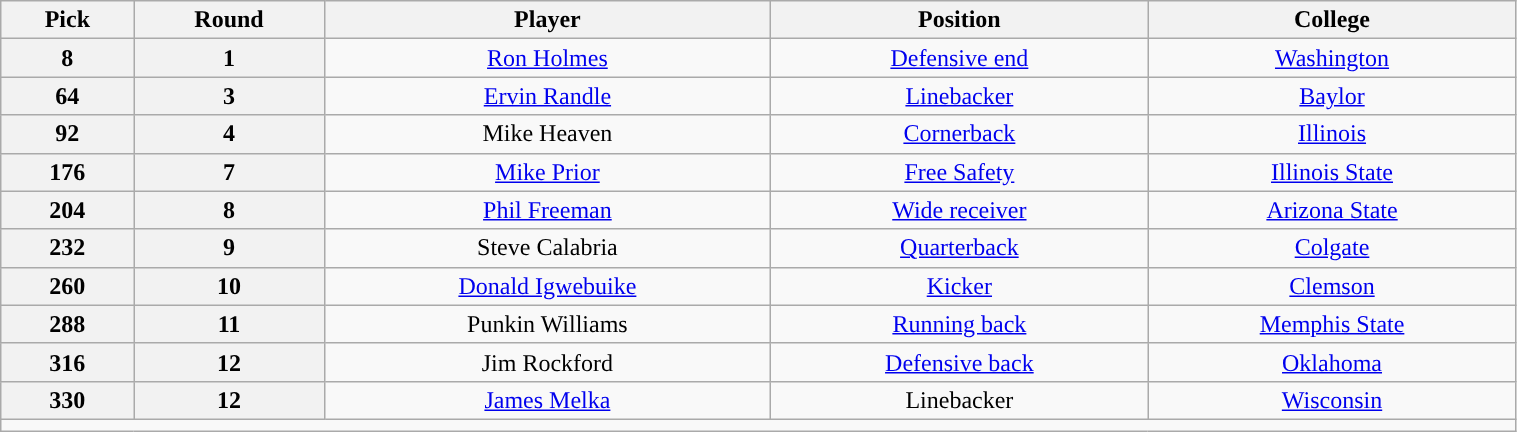<table class="wikitable sortable sortable" style="width: 80%; text-align:center;">
<tr>
<th>Pick</th>
<th>Round</th>
<th>Player</th>
<th>Position</th>
<th>College</th>
</tr>
<tr>
<th>8</th>
<th>1</th>
<td><a href='#'>Ron Holmes</a></td>
<td><a href='#'>Defensive end</a></td>
<td><a href='#'>Washington</a></td>
</tr>
<tr>
<th>64</th>
<th>3</th>
<td><a href='#'>Ervin Randle</a></td>
<td><a href='#'>Linebacker</a></td>
<td><a href='#'>Baylor</a></td>
</tr>
<tr>
<th>92</th>
<th>4</th>
<td>Mike Heaven</td>
<td><a href='#'>Cornerback</a></td>
<td><a href='#'>Illinois</a></td>
</tr>
<tr>
<th>176</th>
<th>7</th>
<td><a href='#'>Mike Prior</a></td>
<td><a href='#'>Free Safety</a></td>
<td><a href='#'>Illinois State</a></td>
</tr>
<tr>
<th>204</th>
<th>8</th>
<td><a href='#'>Phil Freeman</a></td>
<td><a href='#'>Wide receiver</a></td>
<td><a href='#'>Arizona State</a></td>
</tr>
<tr>
<th>232</th>
<th>9</th>
<td>Steve Calabria</td>
<td><a href='#'>Quarterback</a></td>
<td><a href='#'>Colgate</a></td>
</tr>
<tr>
<th>260</th>
<th>10</th>
<td><a href='#'>Donald Igwebuike</a></td>
<td><a href='#'>Kicker</a></td>
<td><a href='#'>Clemson</a></td>
</tr>
<tr>
<th>288</th>
<th>11</th>
<td>Punkin Williams</td>
<td><a href='#'>Running back</a></td>
<td><a href='#'>Memphis State</a></td>
</tr>
<tr>
<th>316</th>
<th>12</th>
<td>Jim Rockford</td>
<td><a href='#'>Defensive back</a></td>
<td><a href='#'>Oklahoma</a></td>
</tr>
<tr>
<th>330</th>
<th>12</th>
<td><a href='#'>James Melka</a></td>
<td>Linebacker</td>
<td><a href='#'>Wisconsin</a></td>
</tr>
<tr>
<td colspan="5"></td>
</tr>
</table>
